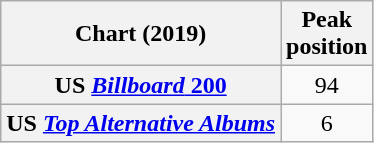<table class="wikitable plainrowheaders">
<tr>
<th>Chart (2019)</th>
<th>Peak<br>position</th>
</tr>
<tr>
<th scope="row">US <a href='#'><em>Billboard</em> 200</a></th>
<td style="text-align:center">94</td>
</tr>
<tr>
<th scope="row">US <em><a href='#'>Top Alternative Albums</a></em></th>
<td style="text-align:center">6</td>
</tr>
</table>
